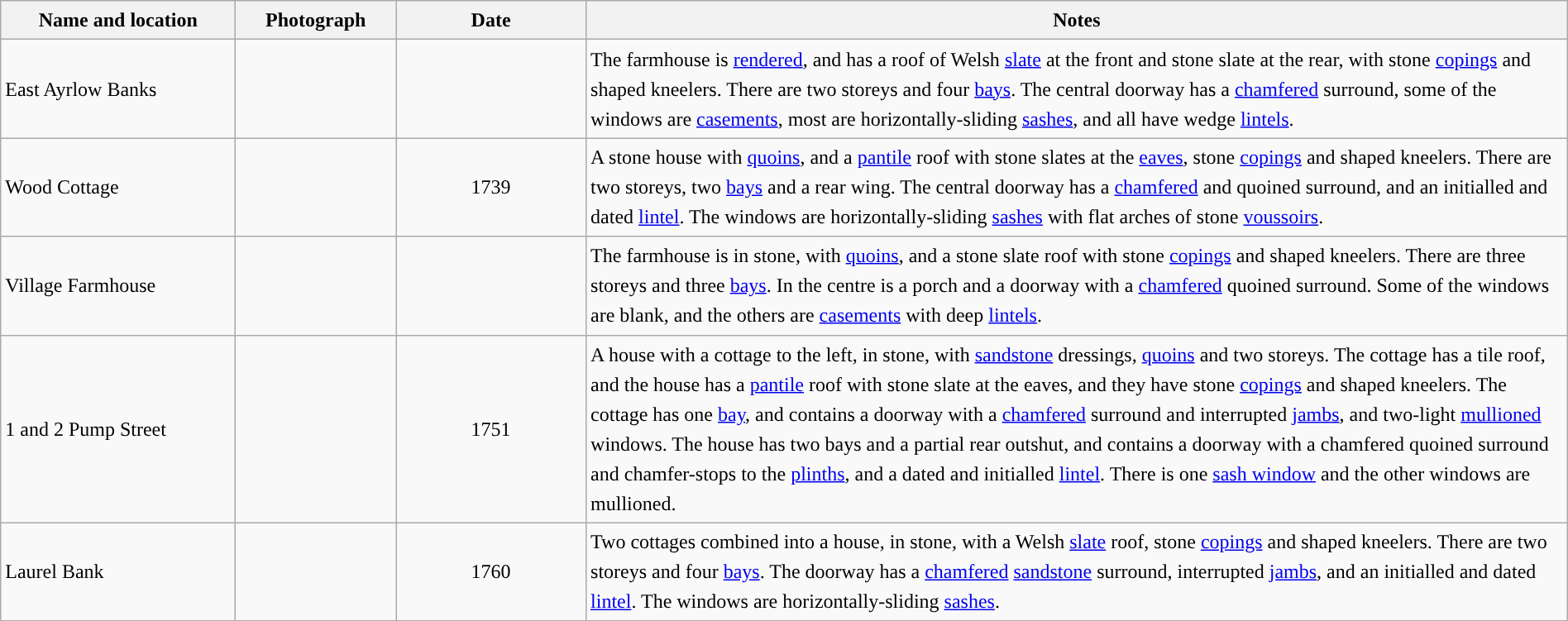<table class="wikitable sortable plainrowheaders" style="width:100%;border:0px;text-align:left;line-height:150%;">
<tr>
<th scope="col"  style="width:150px">Name and location</th>
<th scope="col"  style="width:100px" class="unsortable">Photograph</th>
<th scope="col"  style="width:120px">Date</th>
<th scope="col"  style="width:650px" class ="unsortable">Notes</th>
</tr>
<tr>
<td>East Ayrlow Banks<br><small></small></td>
<td></td>
<td align="center"></td>
<td>The farmhouse is <a href='#'>rendered</a>, and has a roof of Welsh <a href='#'>slate</a> at the front and stone slate at the rear, with stone <a href='#'>copings</a> and shaped kneelers.  There are two storeys and four <a href='#'>bays</a>.  The central doorway has a <a href='#'>chamfered</a> surround, some of the windows are <a href='#'>casements</a>, most are horizontally-sliding <a href='#'>sashes</a>, and all have wedge <a href='#'>lintels</a>.</td>
</tr>
<tr>
<td>Wood Cottage<br><small></small></td>
<td></td>
<td align="center">1739</td>
<td>A stone house with <a href='#'>quoins</a>, and a <a href='#'>pantile</a> roof with stone slates at the <a href='#'>eaves</a>, stone <a href='#'>copings</a> and shaped kneelers.  There are two storeys, two <a href='#'>bays</a> and a rear wing.  The central doorway has a <a href='#'>chamfered</a> and quoined surround, and an initialled and dated <a href='#'>lintel</a>.  The windows are horizontally-sliding <a href='#'>sashes</a> with flat arches of stone <a href='#'>voussoirs</a>.</td>
</tr>
<tr>
<td>Village Farmhouse<br><small></small></td>
<td></td>
<td align="center"></td>
<td>The farmhouse is in stone, with <a href='#'>quoins</a>, and a stone slate roof with stone <a href='#'>copings</a> and shaped kneelers.  There are three storeys and three <a href='#'>bays</a>.  In the centre is a porch and a doorway with a <a href='#'>chamfered</a> quoined surround.  Some of the windows are blank, and the others are <a href='#'>casements</a> with deep <a href='#'>lintels</a>.</td>
</tr>
<tr>
<td>1 and 2 Pump Street<br><small></small></td>
<td></td>
<td align="center">1751</td>
<td>A house with a cottage to the left, in stone, with <a href='#'>sandstone</a> dressings, <a href='#'>quoins</a> and two storeys.  The cottage has a tile roof, and the house has a <a href='#'>pantile</a> roof with stone slate at the eaves, and they have stone <a href='#'>copings</a> and shaped kneelers.  The cottage has one <a href='#'>bay</a>, and contains a doorway with a <a href='#'>chamfered</a> surround and interrupted <a href='#'>jambs</a>, and two-light <a href='#'>mullioned</a> windows.  The house has two bays and a partial rear outshut, and contains a doorway with a chamfered quoined surround and chamfer-stops to the <a href='#'>plinths</a>, and a dated and initialled <a href='#'>lintel</a>.  There is one <a href='#'>sash window</a> and the other windows are mullioned.</td>
</tr>
<tr>
<td>Laurel Bank<br><small></small></td>
<td></td>
<td align="center">1760</td>
<td>Two cottages combined into a house, in stone, with a Welsh <a href='#'>slate</a> roof, stone <a href='#'>copings</a> and shaped kneelers.  There are two storeys and four <a href='#'>bays</a>.  The doorway has a <a href='#'>chamfered</a> <a href='#'>sandstone</a> surround, interrupted <a href='#'>jambs</a>, and an initialled and dated <a href='#'>lintel</a>.  The windows are horizontally-sliding <a href='#'>sashes</a>.</td>
</tr>
<tr>
</tr>
</table>
